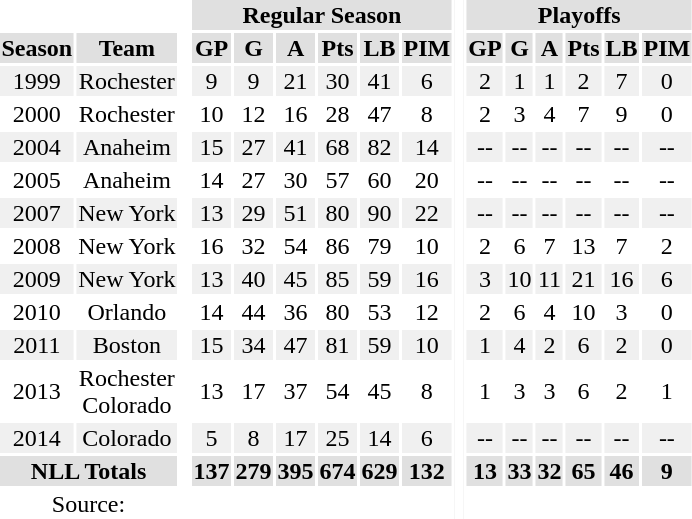<table style="text-align:center">
<tr bgcolor="#e0e0e0">
<th colspan="2" bgcolor="#ffffff"> </th>
<th rowspan="99" bgcolor="#ffffff"> </th>
<th colspan="6">Regular Season</th>
<th rowspan="99" bgcolor="#ffffff"> </th>
<th colspan="6">Playoffs</th>
</tr>
<tr bgcolor="#e0e0e0">
<th>Season</th>
<th>Team</th>
<th>GP</th>
<th>G</th>
<th>A</th>
<th>Pts</th>
<th>LB</th>
<th>PIM</th>
<th>GP</th>
<th>G</th>
<th>A</th>
<th>Pts</th>
<th>LB</th>
<th>PIM</th>
</tr>
<tr bgcolor="#f0f0f0">
<td>1999</td>
<td>Rochester</td>
<td>9</td>
<td>9</td>
<td>21</td>
<td>30</td>
<td>41</td>
<td>6</td>
<td>2</td>
<td>1</td>
<td>1</td>
<td>2</td>
<td>7</td>
<td>0</td>
</tr>
<tr>
<td>2000</td>
<td>Rochester</td>
<td>10</td>
<td>12</td>
<td>16</td>
<td>28</td>
<td>47</td>
<td>8</td>
<td>2</td>
<td>3</td>
<td>4</td>
<td>7</td>
<td>9</td>
<td>0</td>
</tr>
<tr bgcolor="#f0f0f0">
<td>2004</td>
<td>Anaheim</td>
<td>15</td>
<td>27</td>
<td>41</td>
<td>68</td>
<td>82</td>
<td>14</td>
<td>--</td>
<td>--</td>
<td>--</td>
<td>--</td>
<td>--</td>
<td>--</td>
</tr>
<tr>
<td>2005</td>
<td>Anaheim</td>
<td>14</td>
<td>27</td>
<td>30</td>
<td>57</td>
<td>60</td>
<td>20</td>
<td>--</td>
<td>--</td>
<td>--</td>
<td>--</td>
<td>--</td>
<td>--</td>
</tr>
<tr bgcolor="#f0f0f0">
<td>2007</td>
<td>New York</td>
<td>13</td>
<td>29</td>
<td>51</td>
<td>80</td>
<td>90</td>
<td>22</td>
<td>--</td>
<td>--</td>
<td>--</td>
<td>--</td>
<td>--</td>
<td>--</td>
</tr>
<tr>
<td>2008</td>
<td>New York</td>
<td>16</td>
<td>32</td>
<td>54</td>
<td>86</td>
<td>79</td>
<td>10</td>
<td>2</td>
<td>6</td>
<td>7</td>
<td>13</td>
<td>7</td>
<td>2</td>
</tr>
<tr bgcolor="#f0f0f0">
<td>2009</td>
<td>New York</td>
<td>13</td>
<td>40</td>
<td>45</td>
<td>85</td>
<td>59</td>
<td>16</td>
<td>3</td>
<td>10</td>
<td>11</td>
<td>21</td>
<td>16</td>
<td>6</td>
</tr>
<tr>
<td>2010</td>
<td>Orlando</td>
<td>14</td>
<td>44</td>
<td>36</td>
<td>80</td>
<td>53</td>
<td>12</td>
<td>2</td>
<td>6</td>
<td>4</td>
<td>10</td>
<td>3</td>
<td>0</td>
</tr>
<tr bgcolor="#f0f0f0">
<td>2011</td>
<td>Boston</td>
<td>15</td>
<td>34</td>
<td>47</td>
<td>81</td>
<td>59</td>
<td>10</td>
<td>1</td>
<td>4</td>
<td>2</td>
<td>6</td>
<td>2</td>
<td>0</td>
</tr>
<tr>
<td>2013</td>
<td>Rochester<br>Colorado</td>
<td>13</td>
<td>17</td>
<td>37</td>
<td>54</td>
<td>45</td>
<td>8</td>
<td>1</td>
<td>3</td>
<td>3</td>
<td>6</td>
<td>2</td>
<td>1</td>
</tr>
<tr bgcolor="#f0f0f0">
<td>2014</td>
<td>Colorado</td>
<td>5</td>
<td>8</td>
<td>17</td>
<td>25</td>
<td>14</td>
<td>6</td>
<td>--</td>
<td>--</td>
<td>--</td>
<td>--</td>
<td>--</td>
<td>--</td>
</tr>
<tr bgcolor="#e0e0e0">
<th colspan="2">NLL Totals</th>
<th>137</th>
<th>279</th>
<th>395</th>
<th>674</th>
<th>629</th>
<th>132</th>
<th>13</th>
<th>33</th>
<th>32</th>
<th>65</th>
<th>46</th>
<th>9</th>
</tr>
<tr>
<td colspan=2>Source:</td>
</tr>
</table>
